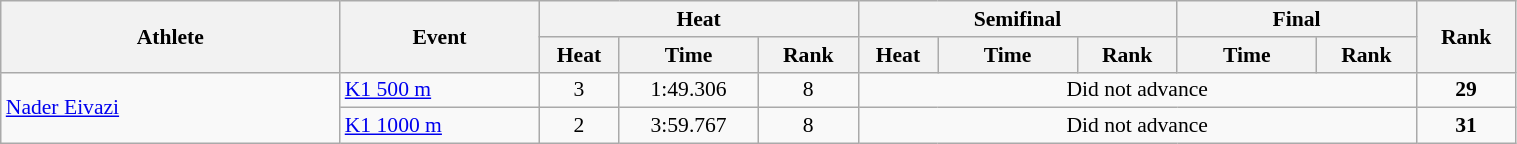<table class="wikitable" width="80%" style="text-align:center; font-size:90%">
<tr>
<th rowspan="2" width="17%">Athlete</th>
<th rowspan="2" width="10%">Event</th>
<th colspan="3">Heat</th>
<th colspan="3">Semifinal</th>
<th colspan="2">Final</th>
<th rowspan="2" width="5%">Rank</th>
</tr>
<tr>
<th width="4%">Heat</th>
<th width="7%">Time</th>
<th width="5%">Rank</th>
<th width="4%">Heat</th>
<th width="7%">Time</th>
<th width="5%">Rank</th>
<th width="7%">Time</th>
<th width="5%">Rank</th>
</tr>
<tr>
<td rowspan=2 align="left"><a href='#'>Nader Eivazi</a></td>
<td align="left"><a href='#'>K1 500 m</a></td>
<td>3</td>
<td>1:49.306</td>
<td>8</td>
<td colspan=5 align=center>Did not advance</td>
<td align=center><strong>29</strong></td>
</tr>
<tr>
<td align="left"><a href='#'>K1 1000 m</a></td>
<td>2</td>
<td>3:59.767</td>
<td>8</td>
<td colspan=5 align=center>Did not advance</td>
<td align=center><strong>31</strong></td>
</tr>
</table>
